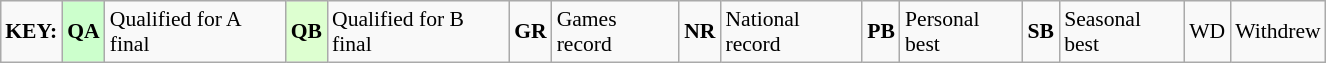<table class="wikitable" width="70%" style="margin:0.5em auto; font-size:90%;position:relative;">
<tr>
<td><strong>KEY:</strong></td>
<td align="center" bgcolor="ccffcc"><strong>QA</strong></td>
<td>Qualified for A final</td>
<td align="center" bgcolor="ddffd"><strong>QB</strong></td>
<td>Qualified for B final</td>
<td align="center"><strong>GR</strong></td>
<td>Games record</td>
<td align="center"><strong>NR</strong></td>
<td>National record</td>
<td align="center"><strong>PB</strong></td>
<td>Personal best</td>
<td align="center"><strong>SB</strong></td>
<td>Seasonal best</td>
<td>WD</td>
<td>Withdrew</td>
</tr>
</table>
